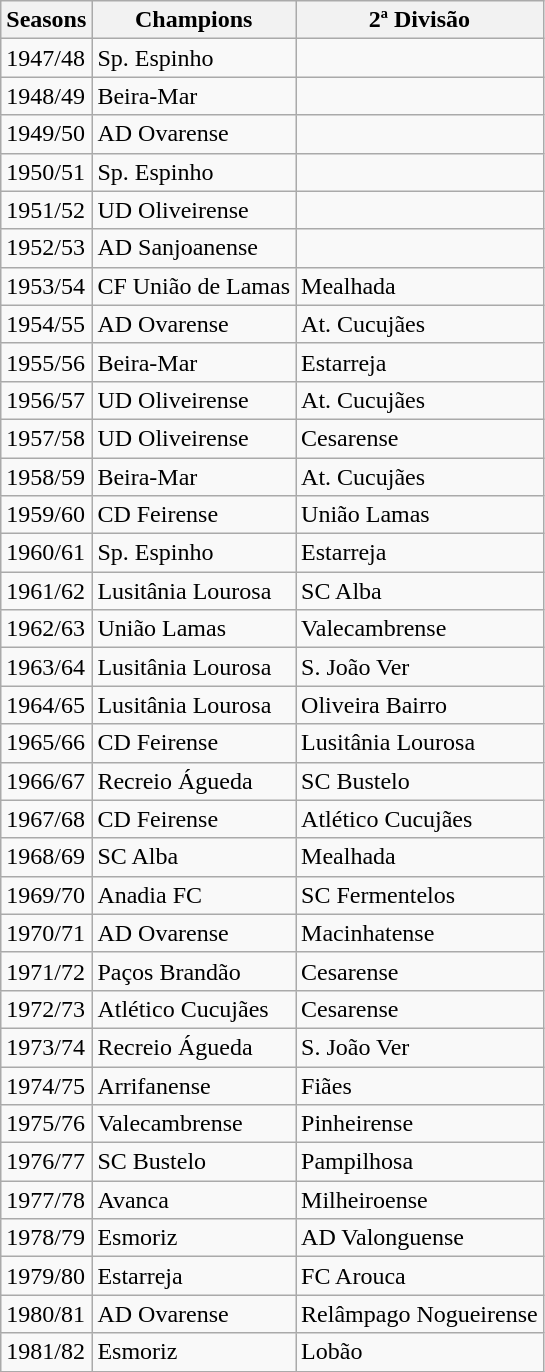<table class="wikitable" style="text-align:left">
<tr>
<th style= style="width:80px;">Seasons</th>
<th style= style="width:200px;">Champions</th>
<th style= style="width:200px;">2ª Divisão</th>
</tr>
<tr>
<td>1947/48</td>
<td>Sp. Espinho</td>
<td></td>
</tr>
<tr>
<td>1948/49</td>
<td>Beira-Mar</td>
<td></td>
</tr>
<tr>
<td>1949/50</td>
<td>AD Ovarense</td>
<td></td>
</tr>
<tr>
<td>1950/51</td>
<td>Sp. Espinho</td>
<td></td>
</tr>
<tr>
<td>1951/52</td>
<td>UD Oliveirense</td>
<td></td>
</tr>
<tr>
<td>1952/53</td>
<td>AD Sanjoanense</td>
<td></td>
</tr>
<tr>
<td>1953/54</td>
<td>CF União de Lamas</td>
<td>Mealhada</td>
</tr>
<tr>
<td>1954/55</td>
<td>AD Ovarense</td>
<td>At. Cucujães</td>
</tr>
<tr>
<td>1955/56</td>
<td>Beira-Mar</td>
<td>Estarreja</td>
</tr>
<tr>
<td>1956/57</td>
<td>UD Oliveirense</td>
<td>At. Cucujães</td>
</tr>
<tr>
<td>1957/58</td>
<td>UD Oliveirense</td>
<td>Cesarense</td>
</tr>
<tr>
<td>1958/59</td>
<td>Beira-Mar</td>
<td>At. Cucujães</td>
</tr>
<tr>
<td>1959/60</td>
<td>CD Feirense</td>
<td>União Lamas</td>
</tr>
<tr>
<td>1960/61</td>
<td>Sp. Espinho</td>
<td>Estarreja</td>
</tr>
<tr>
<td>1961/62</td>
<td>Lusitânia Lourosa</td>
<td>SC Alba</td>
</tr>
<tr>
<td>1962/63</td>
<td>União Lamas</td>
<td>Valecambrense</td>
</tr>
<tr>
<td>1963/64</td>
<td>Lusitânia Lourosa</td>
<td>S. João Ver</td>
</tr>
<tr>
<td>1964/65</td>
<td>Lusitânia Lourosa</td>
<td>Oliveira Bairro</td>
</tr>
<tr>
<td>1965/66</td>
<td>CD Feirense</td>
<td>Lusitânia Lourosa</td>
</tr>
<tr>
<td>1966/67</td>
<td>Recreio Águeda</td>
<td>SC Bustelo</td>
</tr>
<tr>
<td>1967/68</td>
<td>CD Feirense</td>
<td>Atlético Cucujães</td>
</tr>
<tr>
<td>1968/69</td>
<td>SC Alba</td>
<td>Mealhada</td>
</tr>
<tr>
<td>1969/70</td>
<td>Anadia FC</td>
<td>SC Fermentelos</td>
</tr>
<tr>
<td>1970/71</td>
<td>AD Ovarense</td>
<td>Macinhatense</td>
</tr>
<tr>
<td>1971/72</td>
<td>Paços Brandão</td>
<td>Cesarense</td>
</tr>
<tr>
<td>1972/73</td>
<td>Atlético Cucujães</td>
<td>Cesarense</td>
</tr>
<tr>
<td>1973/74</td>
<td>Recreio Águeda</td>
<td>S. João Ver</td>
</tr>
<tr>
<td>1974/75</td>
<td>Arrifanense</td>
<td>Fiães</td>
</tr>
<tr>
<td>1975/76</td>
<td>Valecambrense</td>
<td>Pinheirense</td>
</tr>
<tr>
<td>1976/77</td>
<td>SC Bustelo</td>
<td>Pampilhosa</td>
</tr>
<tr>
<td>1977/78</td>
<td>Avanca</td>
<td>Milheiroense</td>
</tr>
<tr>
<td>1978/79</td>
<td>Esmoriz</td>
<td>AD Valonguense</td>
</tr>
<tr>
<td>1979/80</td>
<td>Estarreja</td>
<td>FC Arouca</td>
</tr>
<tr>
<td>1980/81</td>
<td>AD Ovarense</td>
<td>Relâmpago Nogueirense</td>
</tr>
<tr>
<td>1981/82</td>
<td>Esmoriz</td>
<td>Lobão</td>
</tr>
</table>
